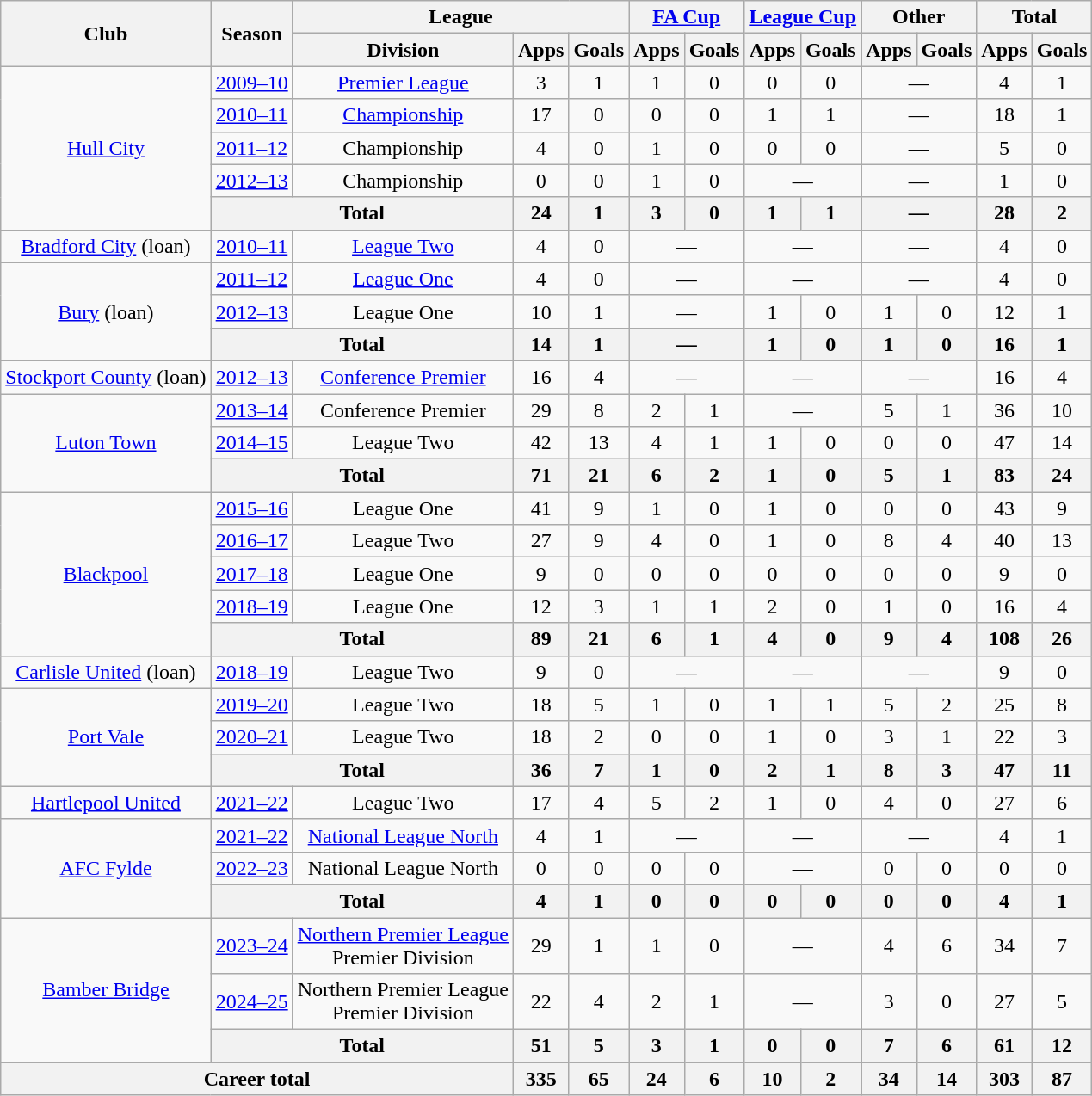<table class=wikitable style=text-align:center>
<tr>
<th rowspan=2>Club</th>
<th rowspan=2>Season</th>
<th colspan=3>League</th>
<th colspan=2><a href='#'>FA Cup</a></th>
<th colspan=2><a href='#'>League Cup</a></th>
<th colspan=2>Other</th>
<th colspan=2>Total</th>
</tr>
<tr>
<th>Division</th>
<th>Apps</th>
<th>Goals</th>
<th>Apps</th>
<th>Goals</th>
<th>Apps</th>
<th>Goals</th>
<th>Apps</th>
<th>Goals</th>
<th>Apps</th>
<th>Goals</th>
</tr>
<tr>
<td rowspan=5><a href='#'>Hull City</a></td>
<td><a href='#'>2009–10</a></td>
<td><a href='#'>Premier League</a></td>
<td>3</td>
<td>1</td>
<td>1</td>
<td>0</td>
<td>0</td>
<td>0</td>
<td colspan=2>—</td>
<td>4</td>
<td>1</td>
</tr>
<tr>
<td><a href='#'>2010–11</a></td>
<td><a href='#'>Championship</a></td>
<td>17</td>
<td>0</td>
<td>0</td>
<td>0</td>
<td>1</td>
<td>1</td>
<td colspan=2>—</td>
<td>18</td>
<td>1</td>
</tr>
<tr>
<td><a href='#'>2011–12</a></td>
<td>Championship</td>
<td>4</td>
<td>0</td>
<td>1</td>
<td>0</td>
<td>0</td>
<td>0</td>
<td colspan=2>—</td>
<td>5</td>
<td>0</td>
</tr>
<tr>
<td><a href='#'>2012–13</a></td>
<td>Championship</td>
<td>0</td>
<td>0</td>
<td>1</td>
<td>0</td>
<td colspan=2>—</td>
<td colspan=2>—</td>
<td>1</td>
<td>0</td>
</tr>
<tr>
<th colspan=2>Total</th>
<th>24</th>
<th>1</th>
<th>3</th>
<th>0</th>
<th>1</th>
<th>1</th>
<th colspan=2>—</th>
<th>28</th>
<th>2</th>
</tr>
<tr>
<td><a href='#'>Bradford City</a> (loan)</td>
<td><a href='#'>2010–11</a></td>
<td><a href='#'>League Two</a></td>
<td>4</td>
<td>0</td>
<td colspan=2>—</td>
<td colspan=2>—</td>
<td colspan=2>—</td>
<td>4</td>
<td>0</td>
</tr>
<tr>
<td rowspan=3><a href='#'>Bury</a> (loan)</td>
<td><a href='#'>2011–12</a></td>
<td><a href='#'>League One</a></td>
<td>4</td>
<td>0</td>
<td colspan=2>—</td>
<td colspan=2>—</td>
<td colspan=2>—</td>
<td>4</td>
<td>0</td>
</tr>
<tr>
<td><a href='#'>2012–13</a></td>
<td>League One</td>
<td>10</td>
<td>1</td>
<td colspan=2>—</td>
<td>1</td>
<td>0</td>
<td>1</td>
<td>0</td>
<td>12</td>
<td>1</td>
</tr>
<tr>
<th colspan=2>Total</th>
<th>14</th>
<th>1</th>
<th colspan=2>—</th>
<th>1</th>
<th>0</th>
<th>1</th>
<th>0</th>
<th>16</th>
<th>1</th>
</tr>
<tr>
<td><a href='#'>Stockport County</a> (loan)</td>
<td><a href='#'>2012–13</a></td>
<td><a href='#'>Conference Premier</a></td>
<td>16</td>
<td>4</td>
<td colspan=2>—</td>
<td colspan=2>—</td>
<td colspan=2>—</td>
<td>16</td>
<td>4</td>
</tr>
<tr>
<td rowspan=3><a href='#'>Luton Town</a></td>
<td><a href='#'>2013–14</a></td>
<td>Conference Premier</td>
<td>29</td>
<td>8</td>
<td>2</td>
<td>1</td>
<td colspan=2>—</td>
<td>5</td>
<td>1</td>
<td>36</td>
<td>10</td>
</tr>
<tr>
<td><a href='#'>2014–15</a></td>
<td>League Two</td>
<td>42</td>
<td>13</td>
<td>4</td>
<td>1</td>
<td>1</td>
<td>0</td>
<td>0</td>
<td>0</td>
<td>47</td>
<td>14</td>
</tr>
<tr>
<th colspan=2>Total</th>
<th>71</th>
<th>21</th>
<th>6</th>
<th>2</th>
<th>1</th>
<th>0</th>
<th>5</th>
<th>1</th>
<th>83</th>
<th>24</th>
</tr>
<tr>
<td rowspan=5><a href='#'>Blackpool</a></td>
<td><a href='#'>2015–16</a></td>
<td>League One</td>
<td>41</td>
<td>9</td>
<td>1</td>
<td>0</td>
<td>1</td>
<td>0</td>
<td>0</td>
<td>0</td>
<td>43</td>
<td>9</td>
</tr>
<tr>
<td><a href='#'>2016–17</a></td>
<td>League Two</td>
<td>27</td>
<td>9</td>
<td>4</td>
<td>0</td>
<td>1</td>
<td>0</td>
<td>8</td>
<td>4</td>
<td>40</td>
<td>13</td>
</tr>
<tr>
<td><a href='#'>2017–18</a></td>
<td>League One</td>
<td>9</td>
<td>0</td>
<td>0</td>
<td>0</td>
<td>0</td>
<td>0</td>
<td>0</td>
<td>0</td>
<td>9</td>
<td>0</td>
</tr>
<tr>
<td><a href='#'>2018–19</a></td>
<td>League One</td>
<td>12</td>
<td>3</td>
<td>1</td>
<td>1</td>
<td>2</td>
<td>0</td>
<td>1</td>
<td>0</td>
<td>16</td>
<td>4</td>
</tr>
<tr>
<th colspan=2>Total</th>
<th>89</th>
<th>21</th>
<th>6</th>
<th>1</th>
<th>4</th>
<th>0</th>
<th>9</th>
<th>4</th>
<th>108</th>
<th>26</th>
</tr>
<tr>
<td><a href='#'>Carlisle United</a> (loan)</td>
<td><a href='#'>2018–19</a></td>
<td>League Two</td>
<td>9</td>
<td>0</td>
<td colspan=2>—</td>
<td colspan=2>—</td>
<td colspan=2>—</td>
<td>9</td>
<td>0</td>
</tr>
<tr>
<td rowspan="3"><a href='#'>Port Vale</a></td>
<td><a href='#'>2019–20</a></td>
<td>League Two</td>
<td>18</td>
<td>5</td>
<td>1</td>
<td>0</td>
<td>1</td>
<td>1</td>
<td>5</td>
<td>2</td>
<td>25</td>
<td>8</td>
</tr>
<tr>
<td><a href='#'>2020–21</a></td>
<td>League Two</td>
<td>18</td>
<td>2</td>
<td>0</td>
<td>0</td>
<td>1</td>
<td>0</td>
<td>3</td>
<td>1</td>
<td>22</td>
<td>3</td>
</tr>
<tr>
<th colspan="2">Total</th>
<th>36</th>
<th>7</th>
<th>1</th>
<th>0</th>
<th>2</th>
<th>1</th>
<th>8</th>
<th>3</th>
<th>47</th>
<th>11</th>
</tr>
<tr>
<td><a href='#'>Hartlepool United</a></td>
<td><a href='#'>2021–22</a></td>
<td>League Two</td>
<td>17</td>
<td>4</td>
<td>5</td>
<td>2</td>
<td>1</td>
<td>0</td>
<td>4</td>
<td>0</td>
<td>27</td>
<td>6</td>
</tr>
<tr>
<td rowspan=3><a href='#'>AFC Fylde</a></td>
<td><a href='#'>2021–22</a></td>
<td><a href='#'>National League North</a></td>
<td>4</td>
<td>1</td>
<td colspan=2>—</td>
<td colspan=2>—</td>
<td colspan=2>—</td>
<td>4</td>
<td>1</td>
</tr>
<tr>
<td><a href='#'>2022–23</a></td>
<td>National League North</td>
<td>0</td>
<td>0</td>
<td>0</td>
<td>0</td>
<td colspan=2>—</td>
<td>0</td>
<td>0</td>
<td>0</td>
<td>0</td>
</tr>
<tr>
<th colspan="2">Total</th>
<th>4</th>
<th>1</th>
<th>0</th>
<th>0</th>
<th>0</th>
<th>0</th>
<th>0</th>
<th>0</th>
<th>4</th>
<th>1</th>
</tr>
<tr>
<td rowspan=3><a href='#'>Bamber Bridge</a></td>
<td><a href='#'>2023–24</a></td>
<td><a href='#'>Northern Premier League</a><br>Premier Division</td>
<td>29</td>
<td>1</td>
<td>1</td>
<td>0</td>
<td colspan=2>—</td>
<td>4</td>
<td>6</td>
<td>34</td>
<td>7</td>
</tr>
<tr>
<td><a href='#'>2024–25</a></td>
<td>Northern Premier League<br>Premier Division</td>
<td>22</td>
<td>4</td>
<td>2</td>
<td>1</td>
<td colspan=2>—</td>
<td>3</td>
<td>0</td>
<td>27</td>
<td>5</td>
</tr>
<tr>
<th colspan="2">Total</th>
<th>51</th>
<th>5</th>
<th>3</th>
<th>1</th>
<th>0</th>
<th>0</th>
<th>7</th>
<th>6</th>
<th>61</th>
<th>12</th>
</tr>
<tr>
<th colspan=3>Career total</th>
<th>335</th>
<th>65</th>
<th>24</th>
<th>6</th>
<th>10</th>
<th>2</th>
<th>34</th>
<th>14</th>
<th>303</th>
<th>87</th>
</tr>
</table>
